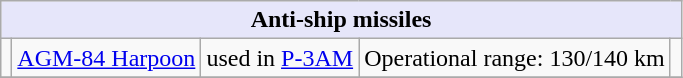<table class="wikitable">
<tr>
<th style="align: center; background: lavender;" colspan="8"><strong>Anti-ship missiles</strong></th>
</tr>
<tr>
<td></td>
<td><a href='#'>AGM-84 Harpoon</a></td>
<td>used in <a href='#'>P-3AM</a></td>
<td>Operational range: 130/140 km</td>
<td></td>
</tr>
<tr>
</tr>
</table>
